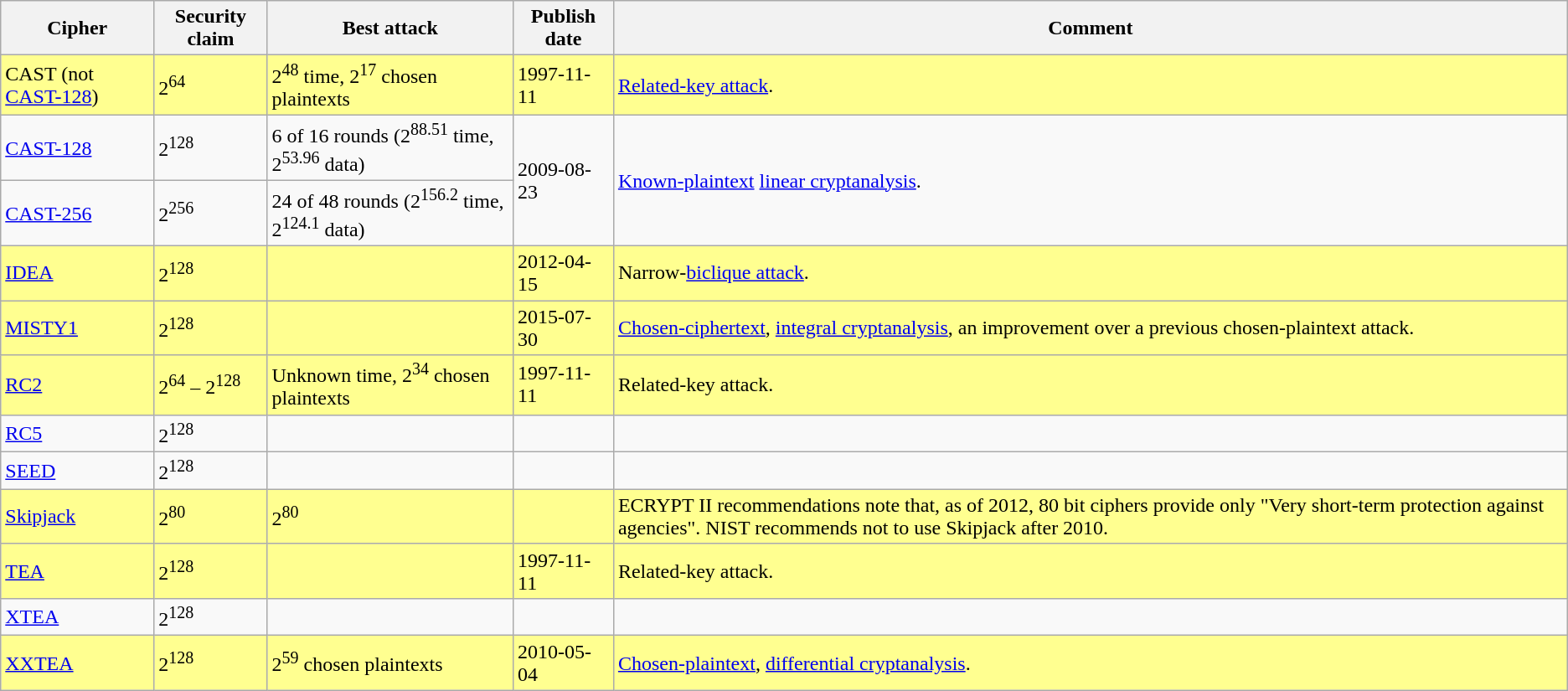<table class="wikitable" border="1">
<tr>
<th>Cipher</th>
<th>Security claim</th>
<th>Best attack</th>
<th>Publish date</th>
<th>Comment</th>
</tr>
<tr style="background: #ffff90; color: black">
<td>CAST (not <a href='#'>CAST-128</a>)</td>
<td>2<sup>64</sup></td>
<td>2<sup>48</sup> time, 2<sup>17</sup> chosen plaintexts</td>
<td>1997-11-11</td>
<td><a href='#'>Related-key attack</a>.</td>
</tr>
<tr>
<td><a href='#'>CAST-128</a></td>
<td>2<sup>128</sup></td>
<td>6 of 16 rounds (2<sup>88.51</sup> time, 2<sup>53.96</sup> data)</td>
<td rowspan=2>2009-08-23</td>
<td rowspan=2><a href='#'>Known-plaintext</a> <a href='#'>linear cryptanalysis</a>.</td>
</tr>
<tr>
<td><a href='#'>CAST-256</a></td>
<td>2<sup>256</sup></td>
<td>24 of 48 rounds (2<sup>156.2</sup> time, 2<sup>124.1</sup> data)</td>
</tr>
<tr style="background: #ffff90; color: black">
<td><a href='#'>IDEA</a></td>
<td>2<sup>128</sup></td>
<td></td>
<td>2012-04-15</td>
<td>Narrow-<a href='#'>biclique attack</a>.</td>
</tr>
<tr style="background: #ffff90; color: black">
<td><a href='#'>MISTY1</a></td>
<td>2<sup>128</sup></td>
<td></td>
<td>2015-07-30</td>
<td><a href='#'>Chosen-ciphertext</a>, <a href='#'>integral cryptanalysis</a>, an improvement over a previous chosen-plaintext attack.</td>
</tr>
<tr style="background: #ffff90; color: black">
<td><a href='#'>RC2</a></td>
<td>2<sup>64</sup> – 2<sup>128</sup></td>
<td>Unknown time, 2<sup>34</sup> chosen plaintexts</td>
<td>1997-11-11</td>
<td>Related-key attack.</td>
</tr>
<tr>
<td><a href='#'>RC5</a></td>
<td>2<sup>128</sup></td>
<td></td>
<td></td>
<td></td>
</tr>
<tr>
<td><a href='#'>SEED</a></td>
<td>2<sup>128</sup></td>
<td></td>
<td></td>
<td></td>
</tr>
<tr style="background: #ffff90; color: black">
<td><a href='#'>Skipjack</a></td>
<td>2<sup>80</sup></td>
<td>2<sup>80</sup></td>
<td></td>
<td>ECRYPT II recommendations note that, as of 2012, 80 bit ciphers provide only "Very short-term protection against agencies". NIST recommends not to use Skipjack after 2010.</td>
</tr>
<tr style="background: #ffff90; color: black">
<td><a href='#'>TEA</a></td>
<td>2<sup>128</sup></td>
<td></td>
<td>1997-11-11</td>
<td>Related-key attack.</td>
</tr>
<tr>
<td><a href='#'>XTEA</a></td>
<td>2<sup>128</sup></td>
<td></td>
<td></td>
<td></td>
</tr>
<tr style="background: #ffff90; color: black">
<td><a href='#'>XXTEA</a></td>
<td>2<sup>128</sup></td>
<td>2<sup>59</sup> chosen plaintexts</td>
<td>2010-05-04</td>
<td><a href='#'>Chosen-plaintext</a>, <a href='#'>differential cryptanalysis</a>.</td>
</tr>
</table>
